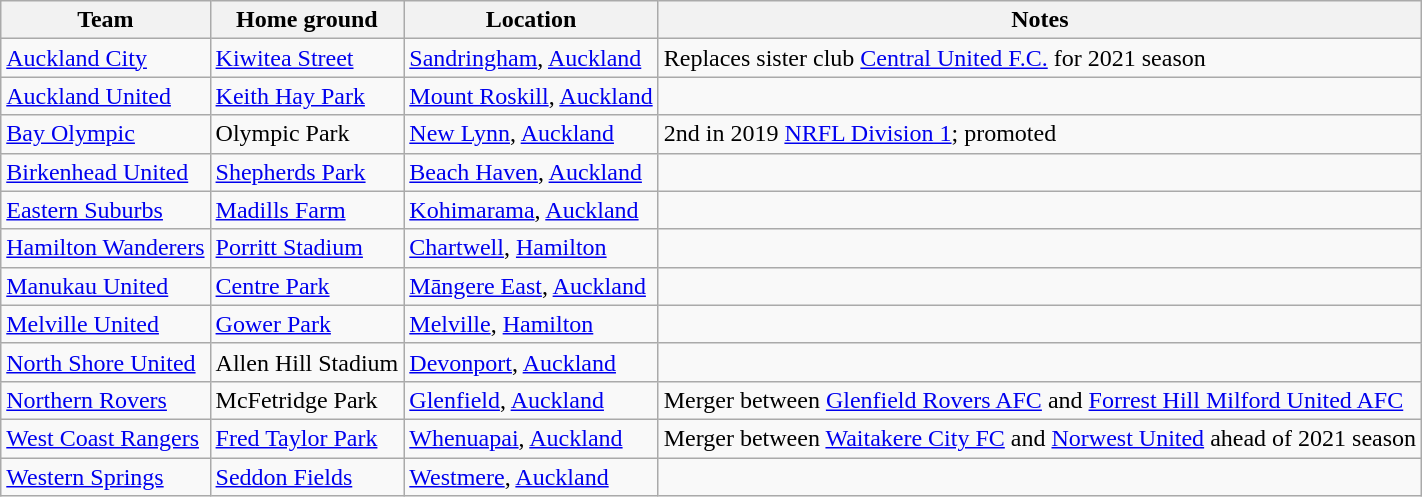<table class="wikitable sortable">
<tr>
<th>Team</th>
<th>Home ground</th>
<th>Location</th>
<th>Notes</th>
</tr>
<tr>
<td><a href='#'>Auckland City</a></td>
<td><a href='#'>Kiwitea Street</a></td>
<td><a href='#'>Sandringham</a>, <a href='#'>Auckland</a></td>
<td>Replaces sister club <a href='#'>Central United F.C.</a> for 2021 season</td>
</tr>
<tr>
<td><a href='#'>Auckland United</a></td>
<td><a href='#'>Keith Hay Park</a></td>
<td><a href='#'>Mount Roskill</a>, <a href='#'>Auckland</a></td>
<td></td>
</tr>
<tr>
<td><a href='#'>Bay Olympic</a></td>
<td>Olympic Park</td>
<td><a href='#'>New Lynn</a>, <a href='#'>Auckland</a></td>
<td>2nd in 2019 <a href='#'>NRFL Division 1</a>; promoted</td>
</tr>
<tr>
<td><a href='#'>Birkenhead United</a></td>
<td><a href='#'>Shepherds Park</a></td>
<td><a href='#'>Beach Haven</a>, <a href='#'>Auckland</a></td>
<td></td>
</tr>
<tr>
<td><a href='#'>Eastern Suburbs</a></td>
<td><a href='#'>Madills Farm</a></td>
<td><a href='#'>Kohimarama</a>, <a href='#'>Auckland</a></td>
<td></td>
</tr>
<tr>
<td><a href='#'>Hamilton Wanderers</a></td>
<td><a href='#'>Porritt Stadium</a></td>
<td><a href='#'>Chartwell</a>, <a href='#'>Hamilton</a></td>
<td></td>
</tr>
<tr>
<td><a href='#'>Manukau United</a></td>
<td><a href='#'>Centre Park</a></td>
<td><a href='#'>Māngere East</a>, <a href='#'>Auckland</a></td>
<td></td>
</tr>
<tr>
<td><a href='#'>Melville United</a></td>
<td><a href='#'>Gower Park</a></td>
<td><a href='#'>Melville</a>, <a href='#'>Hamilton</a></td>
<td></td>
</tr>
<tr>
<td><a href='#'>North Shore United</a></td>
<td>Allen Hill Stadium</td>
<td><a href='#'>Devonport</a>, <a href='#'>Auckland</a></td>
<td></td>
</tr>
<tr>
<td><a href='#'>Northern Rovers</a></td>
<td>McFetridge Park</td>
<td><a href='#'>Glenfield</a>, <a href='#'>Auckland</a></td>
<td>Merger between <a href='#'>Glenfield Rovers AFC</a> and <a href='#'>Forrest Hill Milford United AFC</a></td>
</tr>
<tr>
<td><a href='#'>West Coast Rangers</a></td>
<td><a href='#'>Fred Taylor Park</a></td>
<td><a href='#'>Whenuapai</a>, <a href='#'>Auckland</a></td>
<td>Merger between <a href='#'>Waitakere City FC</a> and <a href='#'>Norwest United</a> ahead of 2021 season</td>
</tr>
<tr>
<td><a href='#'>Western Springs</a></td>
<td><a href='#'>Seddon Fields</a></td>
<td><a href='#'>Westmere</a>, <a href='#'>Auckland</a></td>
<td></td>
</tr>
</table>
